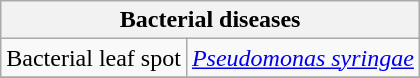<table class="wikitable" style="clear">
<tr>
<th colspan=2><strong>Bacterial diseases</strong><br></th>
</tr>
<tr>
<td>Bacterial leaf spot</td>
<td><em><a href='#'>Pseudomonas syringae</a></em></td>
</tr>
<tr>
</tr>
</table>
